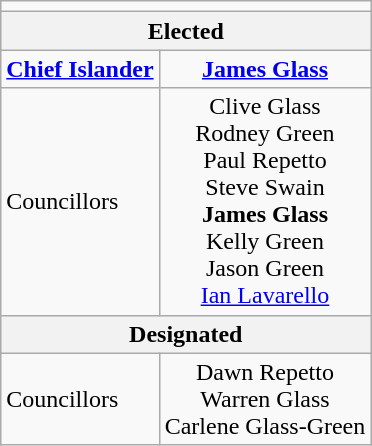<table class="wikitable" style=text-align:center>
<tr>
<td colspan=2></td>
</tr>
<tr>
<th colspan=2>Elected</th>
</tr>
<tr>
<td align=left><strong><a href='#'>Chief Islander</a></strong></td>
<td><strong><a href='#'>James Glass</a></strong></td>
</tr>
<tr>
<td align=left>Councillors</td>
<td>Clive Glass<br>Rodney Green<br>Paul Repetto<br>Steve Swain<br><strong>James Glass</strong><br>Kelly Green<br>Jason Green<br><a href='#'>Ian Lavarello</a></td>
</tr>
<tr>
<th colspan=2>Designated</th>
</tr>
<tr>
<td align=left>Councillors</td>
<td>Dawn Repetto<br>Warren Glass<br>Carlene Glass-Green</td>
</tr>
</table>
